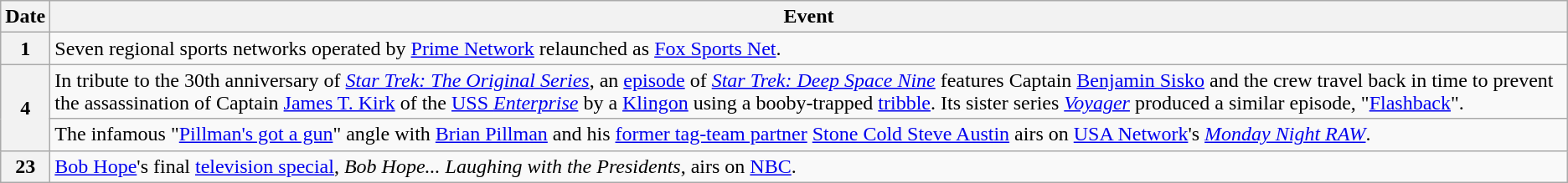<table class="wikitable">
<tr>
<th>Date</th>
<th>Event</th>
</tr>
<tr>
<th>1</th>
<td>Seven regional sports networks operated by <a href='#'>Prime Network</a> relaunched as <a href='#'>Fox Sports Net</a>.</td>
</tr>
<tr>
<th rowspan="2">4</th>
<td>In tribute to the 30th anniversary of <em><a href='#'>Star Trek: The Original Series</a></em>, an <a href='#'>episode</a> of <em><a href='#'>Star Trek: Deep Space Nine</a></em> features Captain <a href='#'>Benjamin Sisko</a> and the crew travel back in time to prevent the assassination of Captain <a href='#'>James T. Kirk</a> of the <a href='#'>USS <em>Enterprise</em></a> by a <a href='#'>Klingon</a> using a booby-trapped <a href='#'>tribble</a>. Its sister series <em><a href='#'>Voyager</a></em> produced a similar episode, "<a href='#'>Flashback</a>".</td>
</tr>
<tr>
<td>The infamous "<a href='#'>Pillman's got a gun</a>" angle with <a href='#'>Brian Pillman</a> and his <a href='#'>former tag-team partner</a> <a href='#'>Stone Cold Steve Austin</a> airs on <a href='#'>USA Network</a>'s <em><a href='#'>Monday Night RAW</a></em>.</td>
</tr>
<tr>
<th>23</th>
<td><a href='#'>Bob Hope</a>'s final <a href='#'>television special</a>, <em>Bob Hope... Laughing with the Presidents</em>, airs on <a href='#'>NBC</a>.</td>
</tr>
</table>
